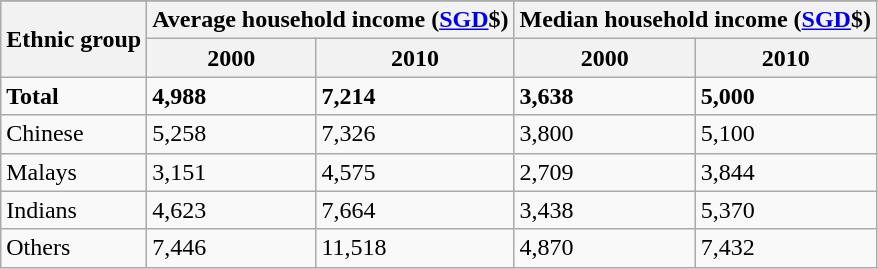<table class="wikitable">
<tr>
</tr>
<tr>
<th rowspan="2">Ethnic group</th>
<th colspan="2">Average household income (<a href='#'>SGD</a>$)<br></th>
<th colspan="2">Median household income (<a href='#'>SGD</a>$)<br></th>
</tr>
<tr>
<th>2000</th>
<th>2010</th>
<th>2000</th>
<th>2010</th>
</tr>
<tr>
<td><strong>Total</strong></td>
<td><strong>4,988</strong></td>
<td><strong>7,214</strong></td>
<td><strong>3,638</strong></td>
<td><strong>5,000</strong></td>
</tr>
<tr>
<td>Chinese</td>
<td>5,258</td>
<td>7,326</td>
<td>3,800</td>
<td>5,100</td>
</tr>
<tr>
<td>Malays</td>
<td>3,151</td>
<td>4,575</td>
<td>2,709</td>
<td>3,844</td>
</tr>
<tr>
<td>Indians</td>
<td>4,623</td>
<td>7,664</td>
<td>3,438</td>
<td>5,370</td>
</tr>
<tr>
<td>Others</td>
<td>7,446</td>
<td>11,518</td>
<td>4,870</td>
<td>7,432</td>
</tr>
</table>
